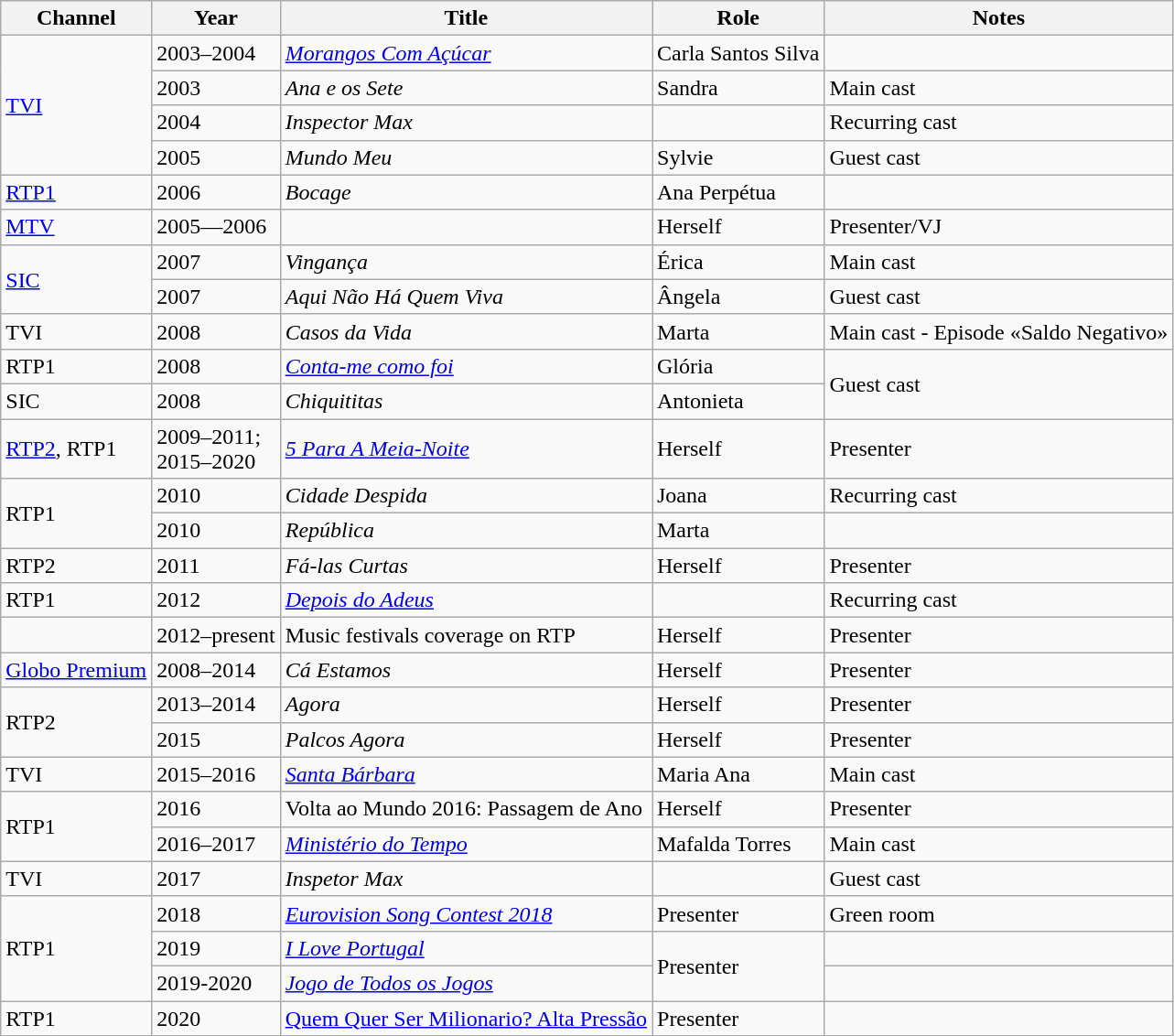<table class="wikitable">
<tr>
<th>Channel</th>
<th>Year</th>
<th>Title</th>
<th>Role</th>
<th>Notes</th>
</tr>
<tr>
<td rowspan="4"><a href='#'>TVI</a></td>
<td>2003–2004</td>
<td><a href='#'><em>Morangos Com Açúcar</em></a></td>
<td>Carla Santos Silva</td>
<td></td>
</tr>
<tr>
<td>2003</td>
<td><em>Ana e os Sete</em></td>
<td>Sandra</td>
<td>Main cast</td>
</tr>
<tr>
<td>2004</td>
<td><em>Inspector Max</em></td>
<td></td>
<td>Recurring cast</td>
</tr>
<tr>
<td>2005</td>
<td><em>Mundo Meu</em></td>
<td>Sylvie</td>
<td>Guest cast</td>
</tr>
<tr>
<td><a href='#'>RTP1</a></td>
<td>2006</td>
<td><em>Bocage</em></td>
<td>Ana Perpétua</td>
<td></td>
</tr>
<tr>
<td><a href='#'>MTV</a></td>
<td>2005—2006</td>
<td></td>
<td>Herself</td>
<td>Presenter/VJ</td>
</tr>
<tr>
<td rowspan="2"><a href='#'>SIC</a></td>
<td>2007</td>
<td><em>Vingança</em></td>
<td>Érica</td>
<td>Main cast</td>
</tr>
<tr>
<td>2007</td>
<td><em>Aqui Não Há Quem Viva</em></td>
<td>Ângela</td>
<td>Guest cast</td>
</tr>
<tr>
<td>TVI</td>
<td>2008</td>
<td><em>Casos da Vida</em></td>
<td>Marta</td>
<td>Main cast - Episode «Saldo Negativo»</td>
</tr>
<tr>
<td>RTP1</td>
<td>2008</td>
<td><em><a href='#'>Conta-me como foi</a></em></td>
<td>Glória</td>
<td rowspan="2">Guest cast</td>
</tr>
<tr>
<td>SIC</td>
<td>2008</td>
<td><em>Chiquititas</em></td>
<td>Antonieta</td>
</tr>
<tr>
<td><a href='#'>RTP2</a>, RTP1</td>
<td>2009–2011; <br> 2015–2020</td>
<td><em><a href='#'>5 Para A Meia-Noite</a></em></td>
<td>Herself</td>
<td>Presenter</td>
</tr>
<tr>
<td rowspan="2">RTP1</td>
<td>2010</td>
<td><em>Cidade Despida</em></td>
<td>Joana</td>
<td>Recurring cast</td>
</tr>
<tr>
<td>2010</td>
<td><em>República</em></td>
<td>Marta</td>
<td></td>
</tr>
<tr>
<td>RTP2</td>
<td>2011</td>
<td><em>Fá-las Curtas</em></td>
<td>Herself</td>
<td>Presenter</td>
</tr>
<tr>
<td>RTP1</td>
<td>2012</td>
<td><em><a href='#'>Depois do Adeus</a></em></td>
<td></td>
<td>Recurring cast</td>
</tr>
<tr>
<td></td>
<td>2012–present</td>
<td>Music festivals coverage on RTP</td>
<td>Herself</td>
<td>Presenter</td>
</tr>
<tr>
<td><a href='#'>Globo Premium</a></td>
<td>2008–2014</td>
<td><em>Cá Estamos</em></td>
<td>Herself</td>
<td>Presenter</td>
</tr>
<tr>
<td rowspan="2">RTP2</td>
<td>2013–2014</td>
<td><em>Agora</em></td>
<td>Herself</td>
<td>Presenter</td>
</tr>
<tr>
<td>2015</td>
<td><em>Palcos Agora</em></td>
<td>Herself</td>
<td>Presenter</td>
</tr>
<tr>
<td>TVI</td>
<td>2015–2016</td>
<td><a href='#'><em>Santa Bárbara</em></a></td>
<td>Maria Ana</td>
<td>Main cast</td>
</tr>
<tr>
<td rowspan="2">RTP1</td>
<td>2016</td>
<td>Volta ao Mundo 2016: Passagem de Ano</td>
<td>Herself</td>
<td>Presenter</td>
</tr>
<tr>
<td>2016–2017</td>
<td><a href='#'><em>Ministério do Tempo</em></a></td>
<td>Mafalda Torres</td>
<td>Main cast</td>
</tr>
<tr>
<td>TVI</td>
<td>2017</td>
<td><em>Inspetor Max</em></td>
<td></td>
<td>Guest cast</td>
</tr>
<tr>
<td rowspan="3">RTP1</td>
<td>2018</td>
<td><em><a href='#'>Eurovision Song Contest 2018</a></em></td>
<td>Presenter</td>
<td>Green room</td>
</tr>
<tr>
<td>2019</td>
<td><em><a href='#'>I Love Portugal</a></em></td>
<td rowspan="2">Presenter</td>
<td></td>
</tr>
<tr>
<td>2019-2020</td>
<td><em><a href='#'>Jogo de Todos os Jogos</a></em></td>
<td></td>
</tr>
<tr>
<td>RTP1</td>
<td>2020</td>
<td><a href='#'>Quem Quer Ser Milionario? Alta Pressão</a></td>
<td>Presenter</td>
<td></td>
</tr>
</table>
